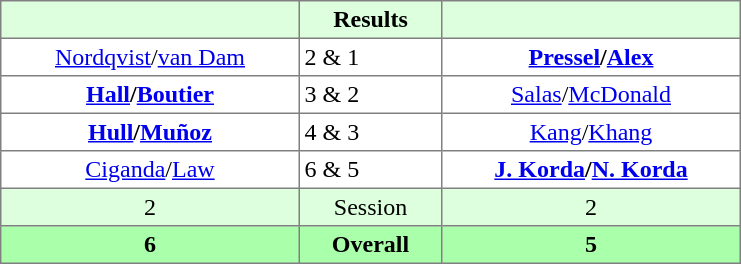<table border="1" cellpadding="3" style="border-collapse:collapse; text-align:center;">
<tr style="background:#dfd;">
<th style="width:12em;"></th>
<th style="width:5.5em;">Results</th>
<th style="width:12em;"></th>
</tr>
<tr>
<td><a href='#'>Nordqvist</a>/<a href='#'>van Dam</a></td>
<td align=left> 2 & 1</td>
<td><strong><a href='#'>Pressel</a>/<a href='#'>Alex</a></strong></td>
</tr>
<tr>
<td><strong><a href='#'>Hall</a>/<a href='#'>Boutier</a></strong></td>
<td align=left> 3 & 2</td>
<td><a href='#'>Salas</a>/<a href='#'>McDonald</a></td>
</tr>
<tr>
<td><strong><a href='#'>Hull</a>/<a href='#'>Muñoz</a></strong></td>
<td align=left> 4 & 3</td>
<td><a href='#'>Kang</a>/<a href='#'>Khang</a></td>
</tr>
<tr>
<td><a href='#'>Ciganda</a>/<a href='#'>Law</a></td>
<td align=left> 6 & 5</td>
<td><strong><a href='#'>J. Korda</a>/<a href='#'>N. Korda</a></strong></td>
</tr>
<tr style="background:#dfd;">
<td>2</td>
<td>Session</td>
<td>2</td>
</tr>
<tr style="background:#afa;">
<th>6</th>
<th>Overall</th>
<th>5</th>
</tr>
</table>
